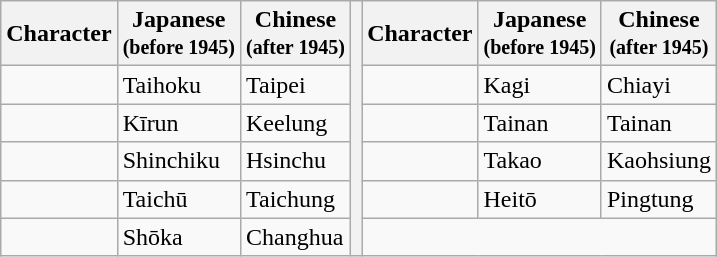<table class=wikitable>
<tr>
<th>Character</th>
<th>Japanese<br><small>(before 1945)</small></th>
<th>Chinese<br><small>(after 1945)</small></th>
<th rowspan=6></th>
<th>Character</th>
<th>Japanese<br><small>(before 1945)</small></th>
<th>Chinese<br><small>(after 1945)</small></th>
</tr>
<tr>
<td><span></span></td>
<td>Taihoku</td>
<td>Taipei</td>
<td><span></span></td>
<td>Kagi</td>
<td>Chiayi</td>
</tr>
<tr>
<td><span></span></td>
<td>Kīrun</td>
<td>Keelung</td>
<td><span></span></td>
<td>Tainan</td>
<td>Tainan</td>
</tr>
<tr>
<td><span></span></td>
<td>Shinchiku</td>
<td>Hsinchu</td>
<td><span></span></td>
<td>Takao</td>
<td>Kaohsiung</td>
</tr>
<tr>
<td><span></span></td>
<td>Taichū</td>
<td>Taichung</td>
<td><span></span></td>
<td>Heitō</td>
<td>Pingtung</td>
</tr>
<tr>
<td><span></span></td>
<td>Shōka</td>
<td>Changhua</td>
</tr>
</table>
